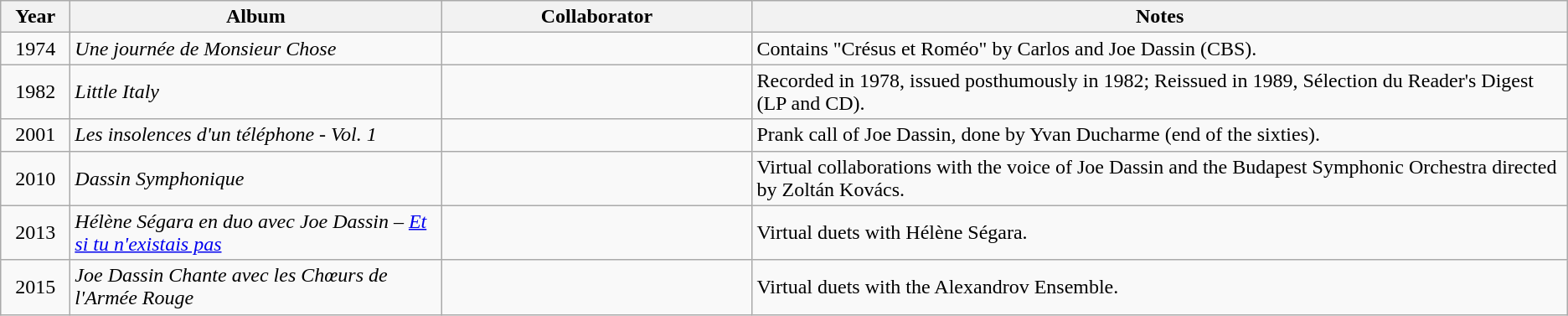<table class="wikitable sortable">
<tr>
<th style="width:3em">Year</th>
<th style="width:18em">Album</th>
<th style="width:15em">Collaborator</th>
<th class="unsortable">Notes</th>
</tr>
<tr>
<td align="center">1974</td>
<td><em>Une journée de Monsieur Chose</em></td>
<td align="center"></td>
<td>Contains "Crésus et Roméo" by Carlos and Joe Dassin (CBS).</td>
</tr>
<tr>
<td align="center">1982</td>
<td><em>Little Italy</em></td>
<td align="center"></td>
<td>Recorded in 1978, issued posthumously in 1982; Reissued in 1989, Sélection du Reader's Digest (LP and CD).</td>
</tr>
<tr>
<td align="center">2001</td>
<td><em>Les insolences d'un téléphone - Vol. 1</em></td>
<td align="center"></td>
<td>Prank call of Joe Dassin, done by Yvan Ducharme (end of the sixties).</td>
</tr>
<tr>
<td align="center">2010</td>
<td><em>Dassin Symphonique</em></td>
<td align="center"></td>
<td>Virtual collaborations with the voice of Joe Dassin and the Budapest Symphonic Orchestra directed by Zoltán Kovács.</td>
</tr>
<tr>
<td align="center">2013</td>
<td><em>Hélène Ségara en duo avec Joe Dassin – <a href='#'>Et si tu n'existais pas</a></em></td>
<td align="center"></td>
<td>Virtual duets with Hélène Ségara.</td>
</tr>
<tr>
<td align="center">2015</td>
<td><em>Joe Dassin Chante avec les Chœurs de l'Armée Rouge</em></td>
<td align="center"></td>
<td>Virtual duets with the Alexandrov Ensemble.</td>
</tr>
</table>
